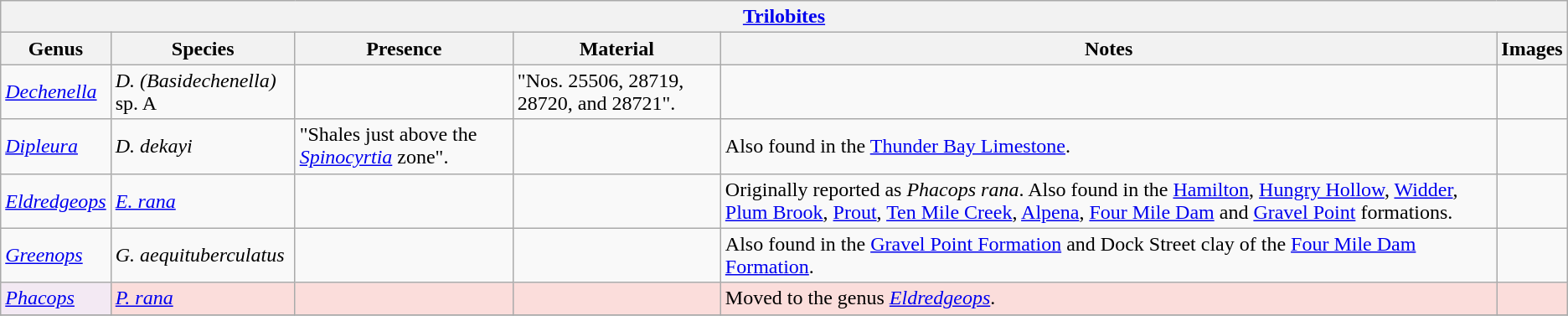<table class="wikitable" align="center">
<tr>
<th colspan="6" align="center"><strong><a href='#'>Trilobites</a></strong></th>
</tr>
<tr>
<th>Genus</th>
<th>Species</th>
<th>Presence</th>
<th><strong>Material</strong></th>
<th>Notes</th>
<th>Images</th>
</tr>
<tr>
<td><em><a href='#'>Dechenella</a></em></td>
<td><em>D. (Basidechenella)</em> sp. A</td>
<td></td>
<td>"Nos. 25506, 28719, 28720, and 28721".</td>
<td></td>
<td></td>
</tr>
<tr>
<td><em><a href='#'>Dipleura</a></em></td>
<td><em>D. dekayi</em></td>
<td>"Shales just above the <em><a href='#'>Spinocyrtia</a></em> zone".</td>
<td></td>
<td>Also found in the <a href='#'>Thunder Bay Limestone</a>.</td>
<td></td>
</tr>
<tr>
<td><em><a href='#'>Eldredgeops</a></em></td>
<td><em><a href='#'>E. rana</a></em></td>
<td></td>
<td></td>
<td>Originally reported as <em>Phacops rana</em>. Also found in the <a href='#'>Hamilton</a>, <a href='#'>Hungry Hollow</a>, <a href='#'>Widder</a>, <a href='#'>Plum Brook</a>, <a href='#'>Prout</a>, <a href='#'>Ten Mile Creek</a>, <a href='#'>Alpena</a>, <a href='#'>Four Mile Dam</a> and <a href='#'>Gravel Point</a> formations.</td>
<td></td>
</tr>
<tr>
<td><em><a href='#'>Greenops</a></em></td>
<td><em>G. aequituberculatus</em></td>
<td></td>
<td></td>
<td>Also found in the <a href='#'>Gravel Point Formation</a> and Dock Street clay of the <a href='#'>Four Mile Dam Formation</a>.</td>
<td></td>
</tr>
<tr>
<td style="background:#f3e9f3;"><em><a href='#'>Phacops</a></em></td>
<td style="background:#fbdddb;"><em><a href='#'>P. rana</a></em></td>
<td style="background:#fbdddb;"></td>
<td style="background:#fbdddb;"></td>
<td style="background:#fbdddb;">Moved to the genus <em><a href='#'>Eldredgeops</a></em>.</td>
<td style="background:#fbdddb;"></td>
</tr>
<tr>
</tr>
</table>
